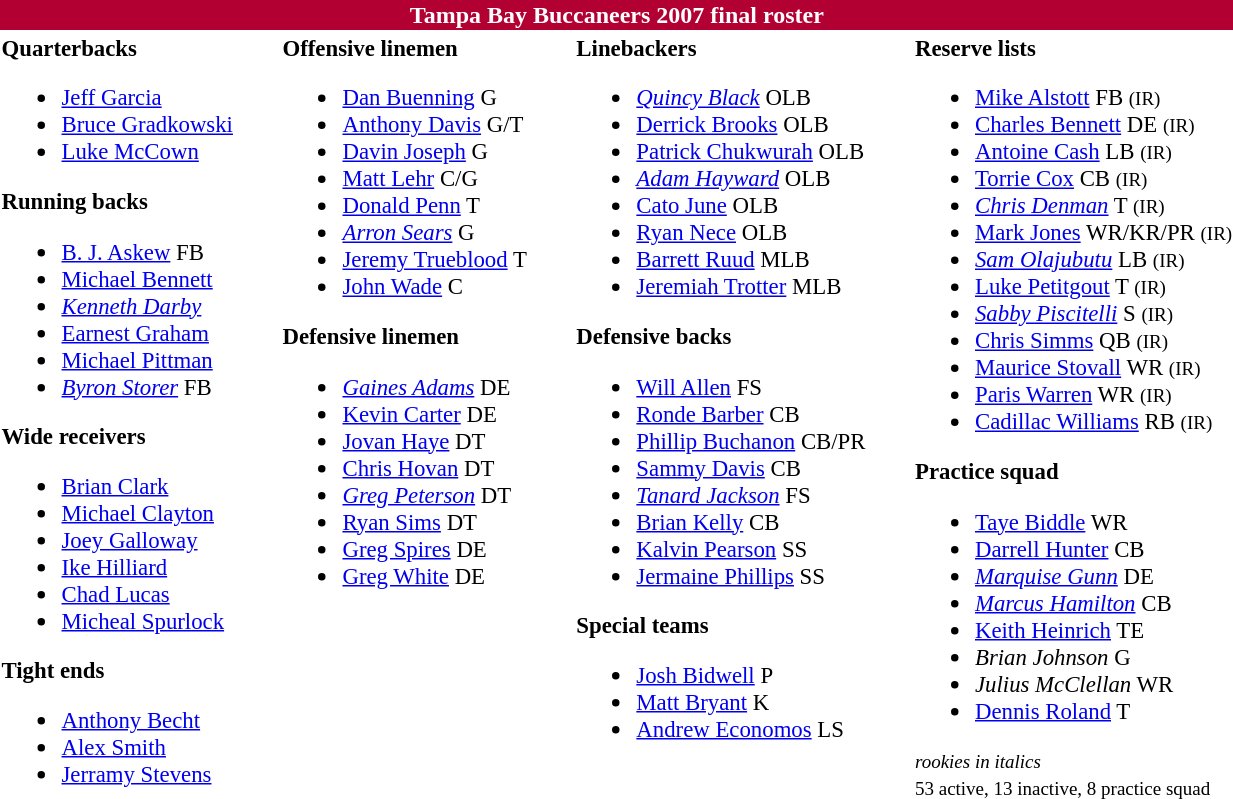<table class="toccolours" style="text-align: left">
<tr>
<th colspan="9" style="background:#b20032; color:white; text-align:center;">Tampa Bay Buccaneers 2007 final roster</th>
</tr>
<tr>
<td style="font-size:95%; vertical-align:top;"><strong>Quarterbacks</strong><br><ul><li> <a href='#'>Jeff Garcia</a></li><li> <a href='#'>Bruce Gradkowski</a></li><li> <a href='#'>Luke McCown</a></li></ul><strong>Running backs</strong><ul><li> <a href='#'>B. J. Askew</a> FB</li><li> <a href='#'>Michael Bennett</a></li><li> <em><a href='#'>Kenneth Darby</a></em></li><li> <a href='#'>Earnest Graham</a></li><li> <a href='#'>Michael Pittman</a></li><li> <em><a href='#'>Byron Storer</a></em> FB</li></ul><strong>Wide receivers</strong><ul><li> <a href='#'>Brian Clark</a></li><li> <a href='#'>Michael Clayton</a></li><li> <a href='#'>Joey Galloway</a></li><li> <a href='#'>Ike Hilliard</a></li><li> <a href='#'>Chad Lucas</a></li><li> <a href='#'>Micheal Spurlock</a></li></ul><strong>Tight ends</strong><ul><li> <a href='#'>Anthony Becht</a></li><li> <a href='#'>Alex Smith</a></li><li> <a href='#'>Jerramy Stevens</a></li></ul></td>
<td style="width: 25px;"></td>
<td style="font-size:95%; vertical-align:top;"><strong>Offensive linemen</strong><br><ul><li> <a href='#'>Dan Buenning</a> G</li><li> <a href='#'>Anthony Davis</a> G/T</li><li> <a href='#'>Davin Joseph</a> G</li><li> <a href='#'>Matt Lehr</a> C/G</li><li> <a href='#'>Donald Penn</a> T</li><li> <em><a href='#'>Arron Sears</a></em> G</li><li> <a href='#'>Jeremy Trueblood</a> T</li><li> <a href='#'>John Wade</a> C</li></ul><strong>Defensive linemen</strong><ul><li> <em><a href='#'>Gaines Adams</a></em> DE</li><li> <a href='#'>Kevin Carter</a> DE</li><li> <a href='#'>Jovan Haye</a> DT</li><li> <a href='#'>Chris Hovan</a> DT</li><li> <em><a href='#'>Greg Peterson</a></em> DT</li><li> <a href='#'>Ryan Sims</a> DT</li><li> <a href='#'>Greg Spires</a> DE</li><li> <a href='#'>Greg White</a> DE</li></ul></td>
<td style="width: 25px;"></td>
<td style="font-size:95%; vertical-align:top;"><strong>Linebackers</strong><br><ul><li> <em><a href='#'>Quincy Black</a></em> OLB</li><li> <a href='#'>Derrick Brooks</a> OLB</li><li> <a href='#'>Patrick Chukwurah</a> OLB</li><li> <em><a href='#'>Adam Hayward</a></em> OLB</li><li> <a href='#'>Cato June</a> OLB</li><li> <a href='#'>Ryan Nece</a> OLB</li><li> <a href='#'>Barrett Ruud</a> MLB</li><li> <a href='#'>Jeremiah Trotter</a> MLB</li></ul><strong>Defensive backs</strong><ul><li> <a href='#'>Will Allen</a> FS</li><li> <a href='#'>Ronde Barber</a> CB</li><li> <a href='#'>Phillip Buchanon</a> CB/PR</li><li> <a href='#'>Sammy Davis</a> CB</li><li> <em><a href='#'>Tanard Jackson</a></em> FS</li><li> <a href='#'>Brian Kelly</a> CB</li><li> <a href='#'>Kalvin Pearson</a> SS</li><li> <a href='#'>Jermaine Phillips</a> SS</li></ul><strong>Special teams</strong><ul><li> <a href='#'>Josh Bidwell</a> P</li><li> <a href='#'>Matt Bryant</a> K</li><li> <a href='#'>Andrew Economos</a> LS</li></ul></td>
<td style="width: 25px;"></td>
<td style="font-size:95%; vertical-align:top;"><strong>Reserve lists</strong><br><ul><li> <a href='#'>Mike Alstott</a> FB <small>(IR)</small> </li><li> <a href='#'>Charles Bennett</a> DE <small>(IR)</small> </li><li> <a href='#'>Antoine Cash</a> LB <small>(IR)</small> </li><li> <a href='#'>Torrie Cox</a> CB <small>(IR)</small> </li><li> <em><a href='#'>Chris Denman</a></em> T <small>(IR)</small> </li><li> <a href='#'>Mark Jones</a> WR/KR/PR <small>(IR)</small> </li><li> <em><a href='#'>Sam Olajubutu</a></em> LB <small>(IR)</small> </li><li> <a href='#'>Luke Petitgout</a> T <small>(IR)</small> </li><li> <em><a href='#'>Sabby Piscitelli</a></em> S <small>(IR)</small> </li><li> <a href='#'>Chris Simms</a> QB <small>(IR)</small> </li><li> <a href='#'>Maurice Stovall</a> WR <small>(IR)</small> </li><li> <a href='#'>Paris Warren</a> WR <small>(IR)</small> </li><li> <a href='#'>Cadillac Williams</a> RB <small>(IR)</small> </li></ul><strong>Practice squad</strong><ul><li> <a href='#'>Taye Biddle</a> WR</li><li> <a href='#'>Darrell Hunter</a> CB</li><li> <em><a href='#'>Marquise Gunn</a></em> DE</li><li> <em><a href='#'>Marcus Hamilton</a></em> CB</li><li> <a href='#'>Keith Heinrich</a> TE</li><li> <em>Brian Johnson</em> G</li><li> <em>Julius McClellan</em> WR</li><li> <a href='#'>Dennis Roland</a> T</li></ul><small><em>rookies in italics</em><br></small>
<small>53 active, 13 inactive, 8 practice squad</small></td>
</tr>
</table>
